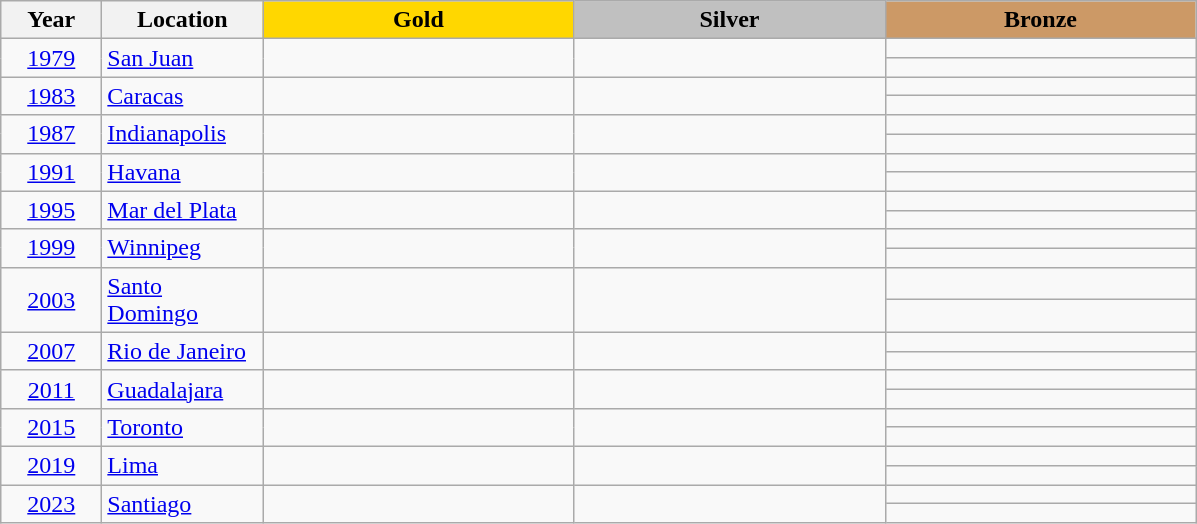<table class="wikitable">
<tr>
<th width="60">Year</th>
<th width="100">Location</th>
<th width="200" style="background: gold;">Gold</th>
<th width="200" style="background: silver;">Silver</th>
<th width="200" style="background: #cc9966;">Bronze</th>
</tr>
<tr>
<td rowspan=2 align="center"><a href='#'>1979</a></td>
<td rowspan=2><a href='#'>San Juan</a></td>
<td rowspan=2></td>
<td rowspan=2></td>
<td></td>
</tr>
<tr>
<td></td>
</tr>
<tr>
<td rowspan=2 align="center"><a href='#'>1983</a></td>
<td rowspan=2><a href='#'>Caracas</a></td>
<td rowspan=2></td>
<td rowspan=2></td>
<td></td>
</tr>
<tr>
<td></td>
</tr>
<tr>
<td rowspan=2 align="center"><a href='#'>1987</a></td>
<td rowspan=2><a href='#'>Indianapolis</a></td>
<td rowspan=2></td>
<td rowspan=2></td>
<td></td>
</tr>
<tr>
<td>  </td>
</tr>
<tr>
<td rowspan=2 align="center"><a href='#'>1991</a></td>
<td rowspan=2><a href='#'>Havana</a></td>
<td rowspan=2></td>
<td rowspan=2></td>
<td></td>
</tr>
<tr>
<td></td>
</tr>
<tr>
<td rowspan=2 align="center"><a href='#'>1995</a></td>
<td rowspan=2><a href='#'>Mar del Plata</a></td>
<td rowspan=2></td>
<td rowspan=2></td>
<td></td>
</tr>
<tr>
<td></td>
</tr>
<tr>
<td align="center" rowspan=2><a href='#'>1999</a></td>
<td rowspan=2><a href='#'>Winnipeg</a></td>
<td rowspan=2></td>
<td rowspan=2></td>
<td></td>
</tr>
<tr>
<td></td>
</tr>
<tr>
<td align="center" rowspan=2><a href='#'>2003</a></td>
<td rowspan=2><a href='#'>Santo Domingo</a></td>
<td rowspan=2></td>
<td rowspan=2></td>
<td></td>
</tr>
<tr>
<td></td>
</tr>
<tr>
<td align="center" rowspan=2><a href='#'>2007</a></td>
<td rowspan=2><a href='#'>Rio de Janeiro</a></td>
<td rowspan=2></td>
<td rowspan=2></td>
<td></td>
</tr>
<tr>
<td></td>
</tr>
<tr>
<td align="center" rowspan=2><a href='#'>2011</a></td>
<td rowspan=2><a href='#'>Guadalajara</a></td>
<td rowspan=2></td>
<td rowspan=2></td>
<td></td>
</tr>
<tr>
<td></td>
</tr>
<tr>
<td align="center" rowspan=2><a href='#'>2015</a></td>
<td rowspan=2><a href='#'>Toronto</a></td>
<td rowspan=2></td>
<td rowspan=2></td>
<td></td>
</tr>
<tr>
<td></td>
</tr>
<tr>
<td align="center" rowspan=2><a href='#'>2019</a></td>
<td rowspan=2><a href='#'>Lima</a></td>
<td rowspan=2></td>
<td rowspan=2></td>
<td></td>
</tr>
<tr>
<td></td>
</tr>
<tr>
<td align="center" rowspan=2><a href='#'>2023</a></td>
<td rowspan=2><a href='#'>Santiago</a></td>
<td rowspan=2></td>
<td rowspan=2></td>
<td></td>
</tr>
<tr>
<td></td>
</tr>
</table>
